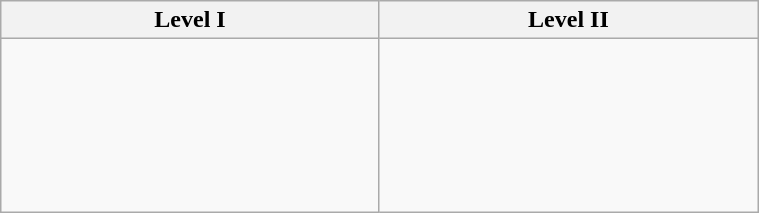<table class="wikitable" width=40%>
<tr>
<th width=50%>Level I</th>
<th width=50%>Level II</th>
</tr>
<tr>
<td><br><br>
<br>
<br>
<br>
<br>
</td>
<td><br><br>
<br>
<br>
<br>
<br>
</td>
</tr>
</table>
